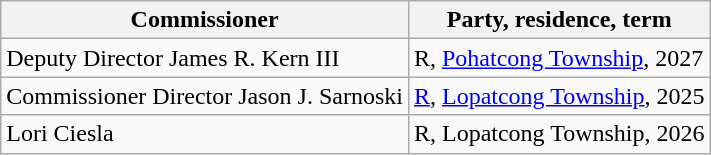<table class="wikitable sortable">
<tr>
<th>Commissioner</th>
<th>Party, residence, term</th>
</tr>
<tr>
<td>Deputy Director James R. Kern III</td>
<td>R, <a href='#'>Pohatcong Township</a>, 2027</td>
</tr>
<tr>
<td>Commissioner Director Jason J. Sarnoski</td>
<td><a href='#'>R</a>, <a href='#'>Lopatcong Township</a>, 2025</td>
</tr>
<tr>
<td>Lori Ciesla</td>
<td>R, Lopatcong Township, 2026</td>
</tr>
</table>
